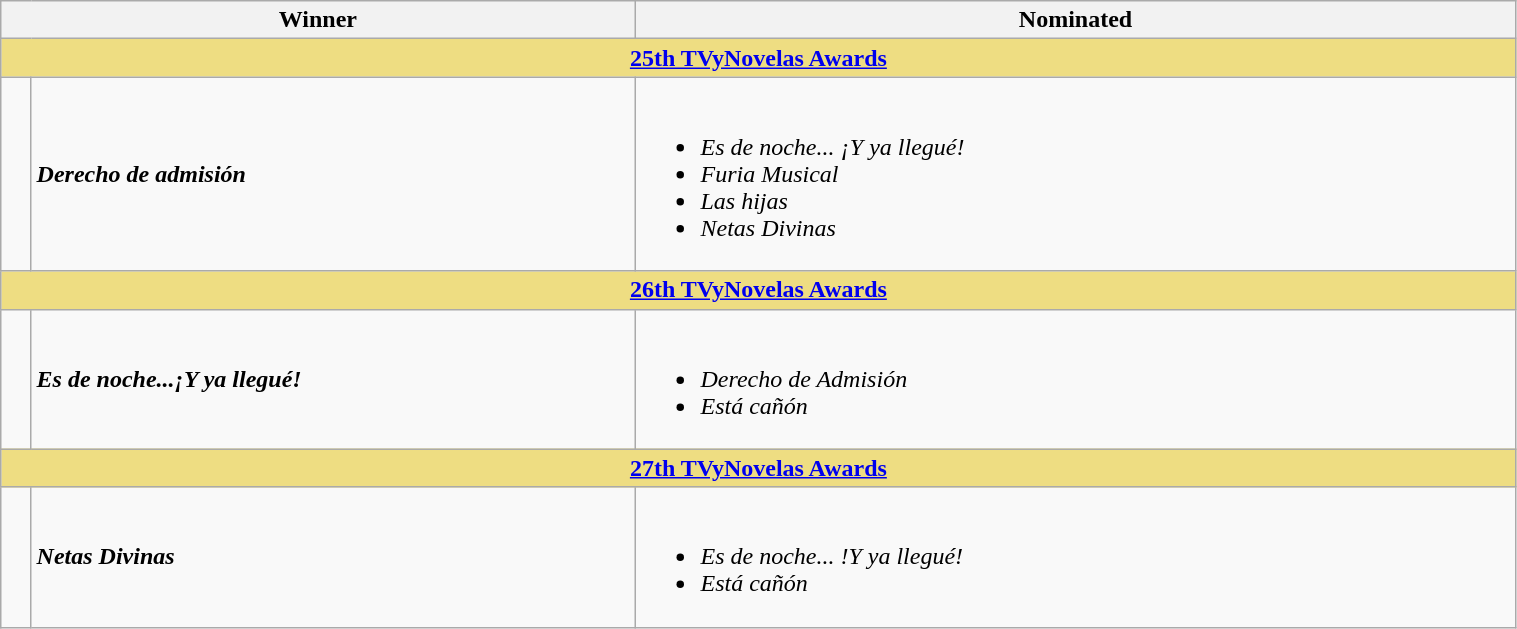<table class="wikitable" width=80%>
<tr align=center>
<th width="150px;" colspan=2; align="center">Winner</th>
<th width="580px;" align="center">Nominated</th>
</tr>
<tr>
<th colspan=9 style="background:#EEDD82;"  align="center"><strong><a href='#'>25th TVyNovelas Awards</a></strong></th>
</tr>
<tr>
<td width=2%></td>
<td><strong><em>Derecho de admisión</em></strong></td>
<td><br><ul><li><em>Es de noche... ¡Y ya llegué!</em></li><li><em>Furia Musical</em></li><li><em>Las hijas</em></li><li><em>Netas Divinas</em></li></ul></td>
</tr>
<tr>
<th colspan=9 style="background:#EEDD82;"  align="center"><strong><a href='#'>26th TVyNovelas Awards</a></strong></th>
</tr>
<tr>
<td width=2%></td>
<td><strong><em>Es de noche...¡Y ya llegué!</em></strong></td>
<td><br><ul><li><em>Derecho de Admisión</em></li><li><em>Está cañón</em></li></ul></td>
</tr>
<tr>
<th colspan=9 style="background:#EEDD82;"  align="center"><strong><a href='#'>27th TVyNovelas Awards</a></strong></th>
</tr>
<tr>
<td width=2%></td>
<td><strong><em>Netas Divinas</em></strong></td>
<td><br><ul><li><em>Es de noche... !Y ya llegué!</em></li><li><em>Está cañón</em></li></ul></td>
</tr>
</table>
